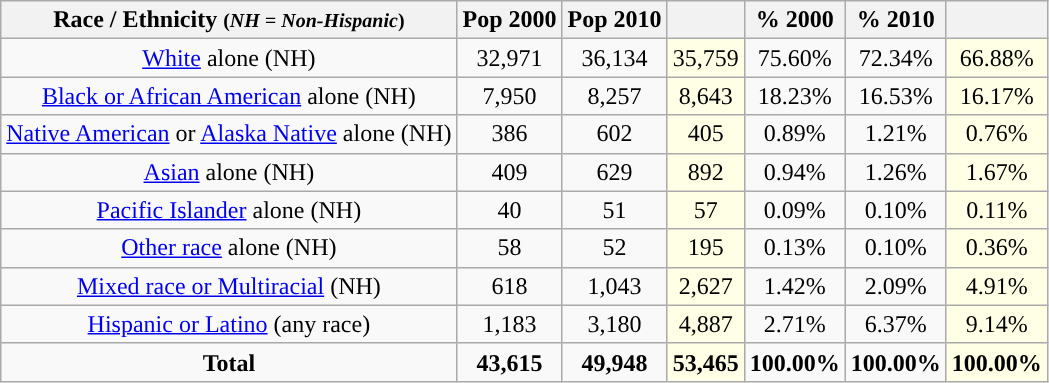<table class="wikitable" style="text-align:center;">
<tr>
<th>Race / Ethnicity <small>(<em>NH = Non-Hispanic</em>)</small></th>
<th>Pop 2000</th>
<th>Pop 2010</th>
<th></th>
<th>% 2000</th>
<th>% 2010</th>
<th></th>
</tr>
<tr>
<td><a href='#'>White</a> alone (NH)</td>
<td>32,971</td>
<td>36,134</td>
<td style='background: #ffffe6;'>35,759</td>
<td>75.60%</td>
<td>72.34%</td>
<td style='background: #ffffe6;'>66.88%</td>
</tr>
<tr>
<td><a href='#'>Black or African American</a> alone (NH)</td>
<td>7,950</td>
<td>8,257</td>
<td style='background: #ffffe6;'>8,643</td>
<td>18.23%</td>
<td>16.53%</td>
<td style='background: #ffffe6;'>16.17%</td>
</tr>
<tr>
<td><a href='#'>Native American</a> or <a href='#'>Alaska Native</a> alone (NH)</td>
<td>386</td>
<td>602</td>
<td style='background: #ffffe6;'>405</td>
<td>0.89%</td>
<td>1.21%</td>
<td style='background: #ffffe6;'>0.76%</td>
</tr>
<tr>
<td><a href='#'>Asian</a> alone (NH)</td>
<td>409</td>
<td>629</td>
<td style='background: #ffffe6;'>892</td>
<td>0.94%</td>
<td>1.26%</td>
<td style='background: #ffffe6;'>1.67%</td>
</tr>
<tr>
<td><a href='#'>Pacific Islander</a> alone (NH)</td>
<td>40</td>
<td>51</td>
<td style='background: #ffffe6;'>57</td>
<td>0.09%</td>
<td>0.10%</td>
<td style='background: #ffffe6;'>0.11%</td>
</tr>
<tr>
<td><a href='#'>Other race</a> alone (NH)</td>
<td>58</td>
<td>52</td>
<td style='background: #ffffe6;'>195</td>
<td>0.13%</td>
<td>0.10%</td>
<td style='background: #ffffe6;'>0.36%</td>
</tr>
<tr>
<td><a href='#'>Mixed race or Multiracial</a> (NH)</td>
<td>618</td>
<td>1,043</td>
<td style='background: #ffffe6;'>2,627</td>
<td>1.42%</td>
<td>2.09%</td>
<td style='background: #ffffe6;'>4.91%</td>
</tr>
<tr>
<td><a href='#'>Hispanic or Latino</a> (any race)</td>
<td>1,183</td>
<td>3,180</td>
<td style='background: #ffffe6;'>4,887</td>
<td>2.71%</td>
<td>6.37%</td>
<td style='background: #ffffe6;'>9.14%</td>
</tr>
<tr>
<td><strong>Total</strong></td>
<td><strong>43,615</strong></td>
<td><strong>49,948</strong></td>
<td style='background: #ffffe6;'><strong>53,465</strong></td>
<td><strong>100.00%</strong></td>
<td><strong>100.00%</strong></td>
<td style='background: #ffffe6;'><strong>100.00%</strong></td>
</tr>
</table>
